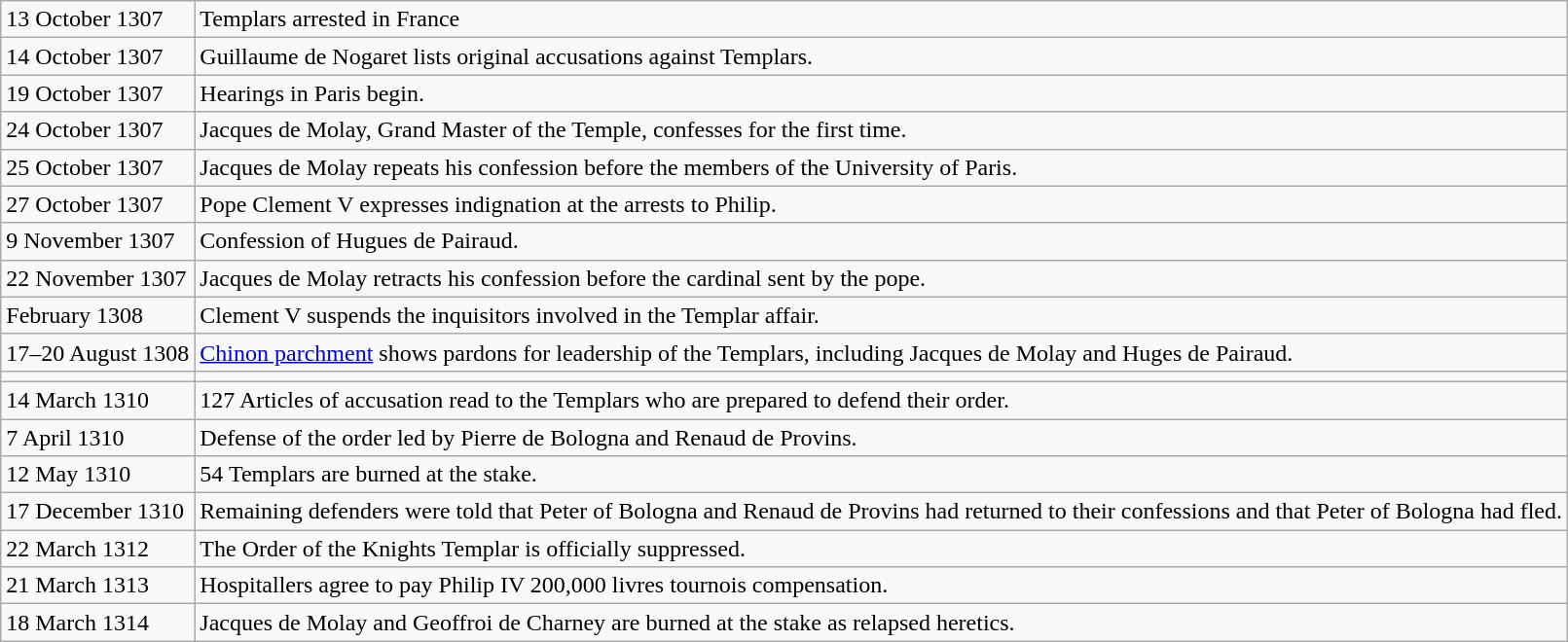<table class="wikitable">
<tr>
<td>13 October 1307</td>
<td>Templars arrested in France</td>
</tr>
<tr>
<td>14 October 1307</td>
<td>Guillaume de Nogaret lists original accusations against Templars.</td>
</tr>
<tr>
<td>19 October 1307</td>
<td>Hearings in Paris begin.</td>
</tr>
<tr>
<td>24 October 1307</td>
<td>Jacques de Molay, Grand Master of the Temple, confesses for the first time.</td>
</tr>
<tr>
<td>25 October 1307</td>
<td>Jacques de Molay repeats his confession before the members of the University of Paris.</td>
</tr>
<tr>
<td>27 October 1307</td>
<td>Pope Clement V expresses indignation at the arrests to Philip.</td>
</tr>
<tr>
<td>9 November 1307</td>
<td>Confession of Hugues de Pairaud.</td>
</tr>
<tr>
<td>22 November 1307</td>
<td>Jacques de Molay retracts his confession before the cardinal sent by the pope.</td>
</tr>
<tr>
<td>February 1308</td>
<td>Clement V suspends the inquisitors involved in the Templar affair.</td>
</tr>
<tr>
<td>17–20 August 1308</td>
<td><a href='#'>Chinon parchment</a> shows pardons for leadership of the Templars, including Jacques de Molay and Huges de Pairaud.</td>
</tr>
<tr>
<td></td>
<td></td>
</tr>
<tr>
<td>14 March 1310</td>
<td>127 Articles of accusation read to the Templars who are prepared to defend their order.</td>
</tr>
<tr>
<td>7 April 1310</td>
<td>Defense of the order led by Pierre de Bologna and Renaud de Provins.</td>
</tr>
<tr>
<td>12 May 1310</td>
<td>54 Templars are burned at the stake.</td>
</tr>
<tr>
<td>17 December 1310</td>
<td>Remaining defenders were told that Peter of Bologna and Renaud de Provins had returned to their confessions and that Peter of Bologna had fled.</td>
</tr>
<tr>
<td>22 March 1312</td>
<td>The Order of the Knights Templar is officially suppressed.</td>
</tr>
<tr>
<td>21 March 1313</td>
<td>Hospitallers agree to pay Philip IV 200,000 livres tournois compensation.</td>
</tr>
<tr>
<td>18 March 1314</td>
<td>Jacques de Molay and Geoffroi de Charney are burned at the stake as relapsed heretics.</td>
</tr>
</table>
